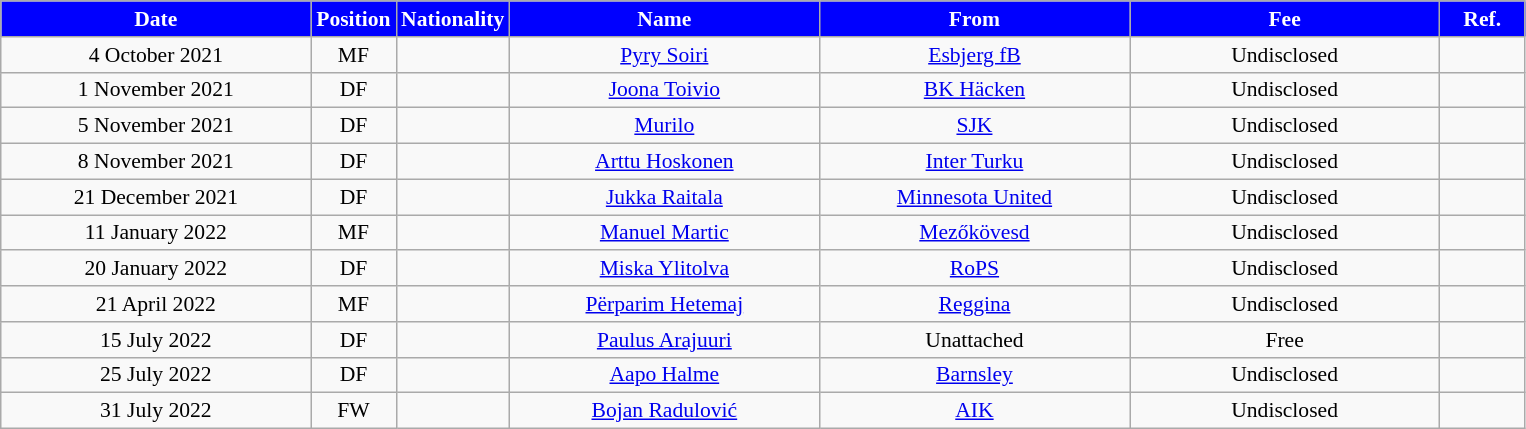<table class="wikitable"  style="text-align:center; font-size:90%; ">
<tr>
<th style="background:#00f; color:white; width:200px;">Date</th>
<th style="background:#00f; color:white; width:50px;">Position</th>
<th style="background:#00f; color:white; width:50px;">Nationality</th>
<th style="background:#00f; color:white; width:200px;">Name</th>
<th style="background:#00f; color:white; width:200px;">From</th>
<th style="background:#00f; color:white; width:200px;">Fee</th>
<th style="background:#00f; color:white; width:50px;">Ref.</th>
</tr>
<tr>
<td>4 October 2021</td>
<td>MF</td>
<td></td>
<td><a href='#'>Pyry Soiri</a></td>
<td><a href='#'>Esbjerg fB</a></td>
<td>Undisclosed</td>
<td></td>
</tr>
<tr>
<td>1 November 2021</td>
<td>DF</td>
<td></td>
<td><a href='#'>Joona Toivio</a></td>
<td><a href='#'>BK Häcken</a></td>
<td>Undisclosed</td>
<td></td>
</tr>
<tr>
<td>5 November 2021</td>
<td>DF</td>
<td></td>
<td><a href='#'>Murilo</a></td>
<td><a href='#'>SJK</a></td>
<td>Undisclosed</td>
<td></td>
</tr>
<tr>
<td>8 November 2021</td>
<td>DF</td>
<td></td>
<td><a href='#'>Arttu Hoskonen</a></td>
<td><a href='#'>Inter Turku</a></td>
<td>Undisclosed</td>
<td></td>
</tr>
<tr>
<td>21 December 2021</td>
<td>DF</td>
<td></td>
<td><a href='#'>Jukka Raitala</a></td>
<td><a href='#'>Minnesota United</a></td>
<td>Undisclosed</td>
<td></td>
</tr>
<tr>
<td>11 January 2022</td>
<td>MF</td>
<td></td>
<td><a href='#'>Manuel Martic</a></td>
<td><a href='#'>Mezőkövesd</a></td>
<td>Undisclosed</td>
<td></td>
</tr>
<tr>
<td>20 January 2022</td>
<td>DF</td>
<td></td>
<td><a href='#'>Miska Ylitolva</a></td>
<td><a href='#'>RoPS</a></td>
<td>Undisclosed</td>
<td></td>
</tr>
<tr>
<td>21 April 2022</td>
<td>MF</td>
<td></td>
<td><a href='#'>Përparim Hetemaj</a></td>
<td><a href='#'>Reggina</a></td>
<td>Undisclosed</td>
<td></td>
</tr>
<tr>
<td>15 July 2022</td>
<td>DF</td>
<td></td>
<td><a href='#'>Paulus Arajuuri</a></td>
<td>Unattached</td>
<td>Free</td>
<td></td>
</tr>
<tr>
<td>25 July 2022</td>
<td>DF</td>
<td></td>
<td><a href='#'>Aapo Halme</a></td>
<td><a href='#'>Barnsley</a></td>
<td>Undisclosed</td>
<td></td>
</tr>
<tr>
<td>31 July 2022</td>
<td>FW</td>
<td></td>
<td><a href='#'>Bojan Radulović</a></td>
<td><a href='#'>AIK</a></td>
<td>Undisclosed</td>
<td></td>
</tr>
</table>
